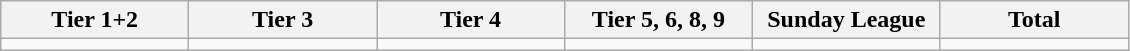<table class="wikitable">
<tr>
<th width="15%">Tier 1+2</th>
<th width="15%">Tier 3</th>
<th width="15%">Tier 4</th>
<th width="15%">Tier 5, 6, 8, 9</th>
<th width="15%">Sunday League</th>
<th width="15%">Total</th>
</tr>
<tr>
<td></td>
<td></td>
<td></td>
<td></td>
<td></td>
<td></td>
</tr>
</table>
